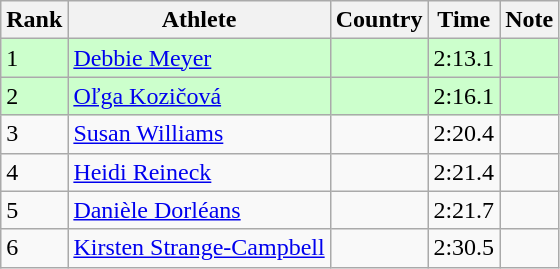<table class="wikitable sortable">
<tr>
<th>Rank</th>
<th>Athlete</th>
<th>Country</th>
<th>Time</th>
<th>Note</th>
</tr>
<tr bgcolor=#CCFFCC>
<td>1</td>
<td><a href='#'>Debbie Meyer</a></td>
<td></td>
<td>2:13.1</td>
<td></td>
</tr>
<tr bgcolor=#CCFFCC>
<td>2</td>
<td><a href='#'>Oľga Kozičová</a></td>
<td></td>
<td>2:16.1</td>
<td></td>
</tr>
<tr>
<td>3</td>
<td><a href='#'>Susan Williams</a></td>
<td></td>
<td>2:20.4</td>
<td></td>
</tr>
<tr>
<td>4</td>
<td><a href='#'>Heidi Reineck</a></td>
<td></td>
<td>2:21.4</td>
<td></td>
</tr>
<tr>
<td>5</td>
<td><a href='#'>Danièle Dorléans</a></td>
<td></td>
<td>2:21.7</td>
<td></td>
</tr>
<tr>
<td>6</td>
<td><a href='#'>Kirsten Strange-Campbell</a></td>
<td></td>
<td>2:30.5</td>
<td></td>
</tr>
</table>
